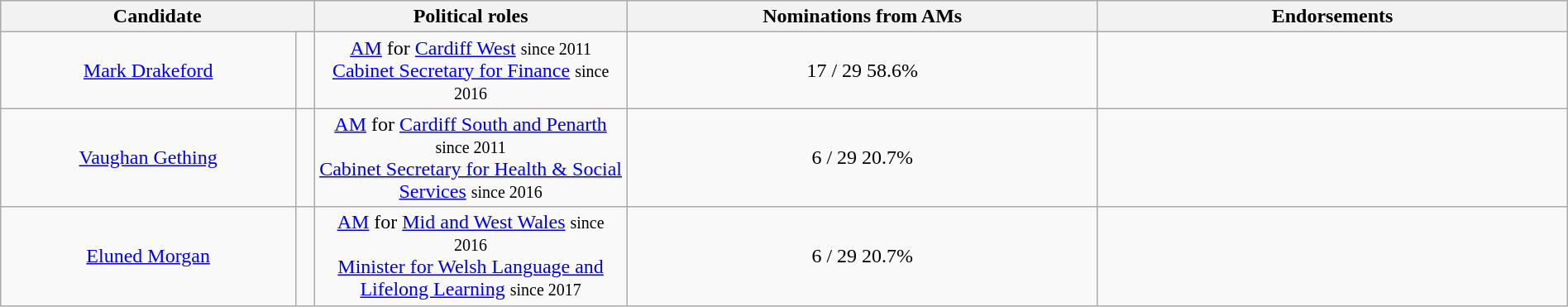<table class="wikitable" style="width:100%; text-align:center;">
<tr>
<th colspan="2" style="width:20%;">Candidate</th>
<th>Political roles</th>
<th style="width:30%;">Nominations from AMs</th>
<th style="width:30%;">Endorsements</th>
</tr>
<tr>
<td><a href='#'>Mark Drakeford</a></td>
<td></td>
<td><a href='#'>AM</a> for <a href='#'>Cardiff West</a> <small>since 2011</small><br><a href='#'>Cabinet Secretary for Finance</a> <small>since 2016</small></td>
<td align=center>17 / 29    58.6%  </td>
<td></td>
</tr>
<tr>
<td><a href='#'>Vaughan Gething</a></td>
<td></td>
<td><a href='#'>AM</a> for <a href='#'>Cardiff South and Penarth</a> <small>since 2011</small><br><a href='#'>Cabinet Secretary for Health & Social Services</a> <small>since 2016</small></td>
<td align=center>6 / 29    20.7%  </td>
<td></td>
</tr>
<tr>
<td><a href='#'>Eluned Morgan</a></td>
<td></td>
<td><a href='#'>AM</a> for <a href='#'>Mid and West Wales</a> <small>since 2016</small><br><a href='#'>Minister for Welsh Language and Lifelong Learning</a> <small>since 2017</small></td>
<td align=center>6 / 29    20.7%  </td>
<td></td>
</tr>
</table>
